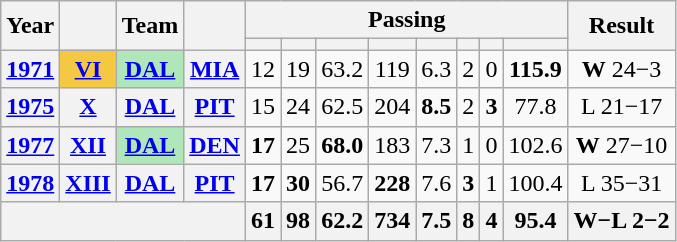<table class="wikitable" style="text-align:center;">
<tr>
<th rowspan="2">Year</th>
<th rowspan="2"></th>
<th rowspan="2">Team</th>
<th rowspan="2"></th>
<th colspan="8">Passing</th>
<th rowspan="2">Result</th>
</tr>
<tr>
<th></th>
<th></th>
<th></th>
<th></th>
<th></th>
<th></th>
<th></th>
<th></th>
</tr>
<tr>
<th><a href='#'>1971</a></th>
<th style="background:#f4c842;"><a href='#'>VI</a></th>
<th style="background:#afe6ba;"><a href='#'>DAL</a></th>
<th><a href='#'>MIA</a></th>
<td>12</td>
<td>19</td>
<td>63.2</td>
<td>119</td>
<td>6.3</td>
<td>2</td>
<td>0</td>
<td><strong>115.9</strong></td>
<td><strong>W</strong> 24−3</td>
</tr>
<tr>
<th><a href='#'>1975</a></th>
<th><a href='#'>X</a></th>
<th><a href='#'>DAL</a></th>
<th><a href='#'>PIT</a></th>
<td>15</td>
<td>24</td>
<td>62.5</td>
<td>204</td>
<td><strong>8.5</strong></td>
<td>2</td>
<td><strong>3</strong></td>
<td>77.8</td>
<td>L 21−17</td>
</tr>
<tr>
<th><a href='#'>1977</a></th>
<th><a href='#'>XII</a></th>
<th style="background:#afe6ba;"><a href='#'>DAL</a></th>
<th><a href='#'>DEN</a></th>
<td><strong>17</strong></td>
<td>25</td>
<td><strong>68.0</strong></td>
<td>183</td>
<td>7.3</td>
<td>1</td>
<td>0</td>
<td>102.6</td>
<td><strong>W</strong> 27−10</td>
</tr>
<tr>
<th><a href='#'>1978</a></th>
<th><a href='#'>XIII</a></th>
<th><a href='#'>DAL</a></th>
<th><a href='#'>PIT</a></th>
<td><strong>17</strong></td>
<td><strong>30</strong></td>
<td>56.7</td>
<td><strong>228</strong></td>
<td>7.6</td>
<td><strong>3</strong></td>
<td>1</td>
<td>100.4</td>
<td>L 35−31</td>
</tr>
<tr>
<th colspan="4"></th>
<th>61</th>
<th>98</th>
<th>62.2</th>
<th>734</th>
<th>7.5</th>
<th>8</th>
<th>4</th>
<th>95.4</th>
<th>W−L 2−2</th>
</tr>
</table>
